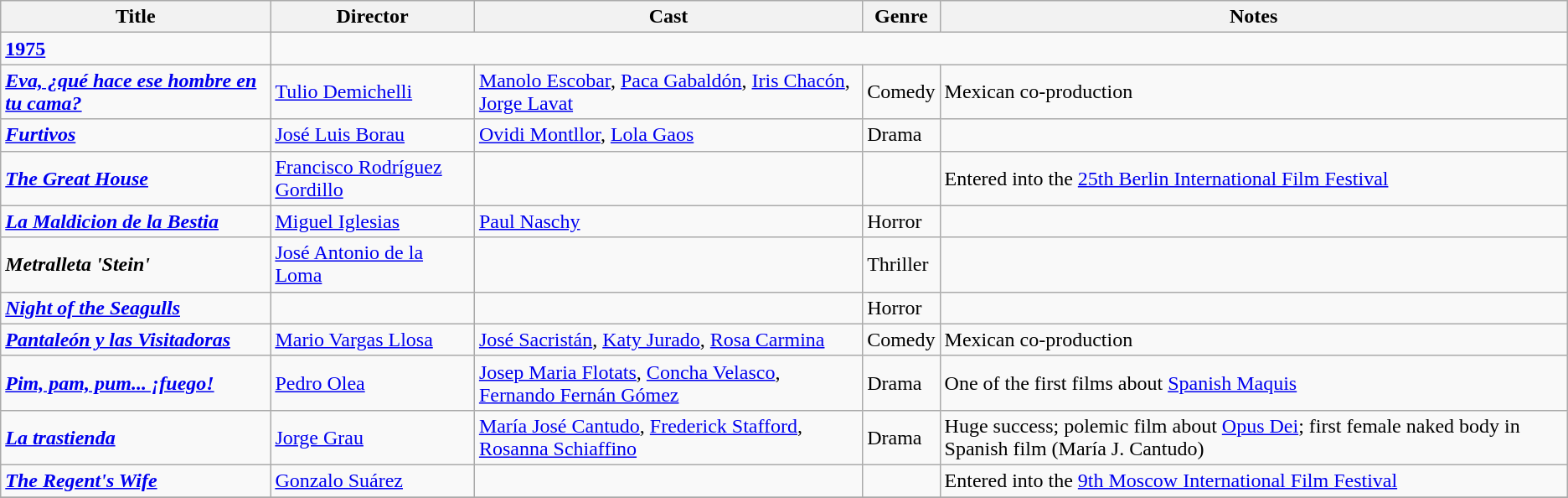<table class="wikitable">
<tr>
<th>Title</th>
<th>Director</th>
<th>Cast</th>
<th>Genre</th>
<th>Notes</th>
</tr>
<tr>
<td><strong><a href='#'>1975</a></strong></td>
</tr>
<tr>
<td><strong><em><a href='#'>Eva, ¿qué hace ese hombre en tu cama?</a></em></strong></td>
<td><a href='#'>Tulio Demichelli</a></td>
<td><a href='#'>Manolo Escobar</a>, <a href='#'>Paca Gabaldón</a>, <a href='#'>Iris Chacón</a>, <a href='#'>Jorge Lavat</a></td>
<td>Comedy</td>
<td>Mexican co-production</td>
</tr>
<tr>
<td><strong><em><a href='#'>Furtivos</a></em></strong></td>
<td><a href='#'>José Luis Borau</a></td>
<td><a href='#'>Ovidi Montllor</a>, <a href='#'>Lola Gaos</a></td>
<td>Drama</td>
<td></td>
</tr>
<tr>
<td><strong><em><a href='#'>The Great House</a></em></strong></td>
<td><a href='#'>Francisco Rodríguez Gordillo</a></td>
<td></td>
<td></td>
<td>Entered into the <a href='#'>25th Berlin International Film Festival</a></td>
</tr>
<tr>
<td><strong><em><a href='#'>La Maldicion de la Bestia</a></em></strong></td>
<td><a href='#'>Miguel Iglesias</a></td>
<td><a href='#'>Paul Naschy</a></td>
<td>Horror</td>
<td></td>
</tr>
<tr>
<td><strong><em> Metralleta 'Stein' </em></strong></td>
<td><a href='#'>José Antonio de la Loma</a></td>
<td></td>
<td>Thriller</td>
<td></td>
</tr>
<tr>
<td><strong><em><a href='#'>Night of the Seagulls</a></em></strong></td>
<td></td>
<td></td>
<td>Horror</td>
<td></td>
</tr>
<tr>
<td><strong><em><a href='#'>Pantaleón y las Visitadoras</a></em></strong></td>
<td><a href='#'>Mario Vargas Llosa</a></td>
<td><a href='#'>José Sacristán</a>, <a href='#'>Katy Jurado</a>, <a href='#'>Rosa Carmina</a></td>
<td>Comedy</td>
<td>Mexican co-production</td>
</tr>
<tr>
<td><strong><em><a href='#'>Pim, pam, pum... ¡fuego!</a></em></strong></td>
<td><a href='#'>Pedro Olea</a></td>
<td><a href='#'>Josep Maria Flotats</a>, <a href='#'>Concha Velasco</a>, <a href='#'>Fernando Fernán Gómez</a></td>
<td>Drama</td>
<td>One of the first films about <a href='#'>Spanish Maquis</a></td>
</tr>
<tr>
<td><strong><em><a href='#'>La trastienda</a></em></strong></td>
<td><a href='#'>Jorge Grau</a></td>
<td><a href='#'>María José Cantudo</a>, <a href='#'>Frederick Stafford</a>, <a href='#'>Rosanna Schiaffino</a></td>
<td>Drama</td>
<td>Huge success; polemic film about <a href='#'>Opus Dei</a>; first female naked body in Spanish film (María J. Cantudo)</td>
</tr>
<tr>
<td><strong><em><a href='#'>The Regent's Wife</a></em></strong></td>
<td><a href='#'>Gonzalo Suárez</a></td>
<td></td>
<td></td>
<td>Entered into the <a href='#'>9th Moscow International Film Festival</a></td>
</tr>
<tr>
</tr>
</table>
